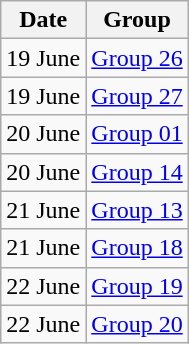<table class="wikitable">
<tr>
<th>Date</th>
<th>Group</th>
</tr>
<tr>
<td style="text-align:right;">19 June</td>
<td style="text-align:left;"><a href='#'>Group 26</a></td>
</tr>
<tr>
<td style="text-align:right;">19 June</td>
<td style="text-align:left;"><a href='#'>Group 27</a></td>
</tr>
<tr>
<td style="text-align:right;">20 June</td>
<td style="text-align:left;"><a href='#'>Group 01</a></td>
</tr>
<tr>
<td style="text-align:right;">20 June</td>
<td style="text-align:left;"><a href='#'>Group 14</a></td>
</tr>
<tr>
<td style="text-align:right;">21 June</td>
<td style="text-align:left;"><a href='#'>Group 13</a></td>
</tr>
<tr>
<td style="text-align:right;">21 June</td>
<td style="text-align:left;"><a href='#'>Group 18</a></td>
</tr>
<tr>
<td style="text-align:right;">22 June</td>
<td style="text-align:left;"><a href='#'>Group 19</a></td>
</tr>
<tr>
<td style="text-align:right;">22 June</td>
<td style="text-align:left;"><a href='#'>Group 20</a></td>
</tr>
</table>
